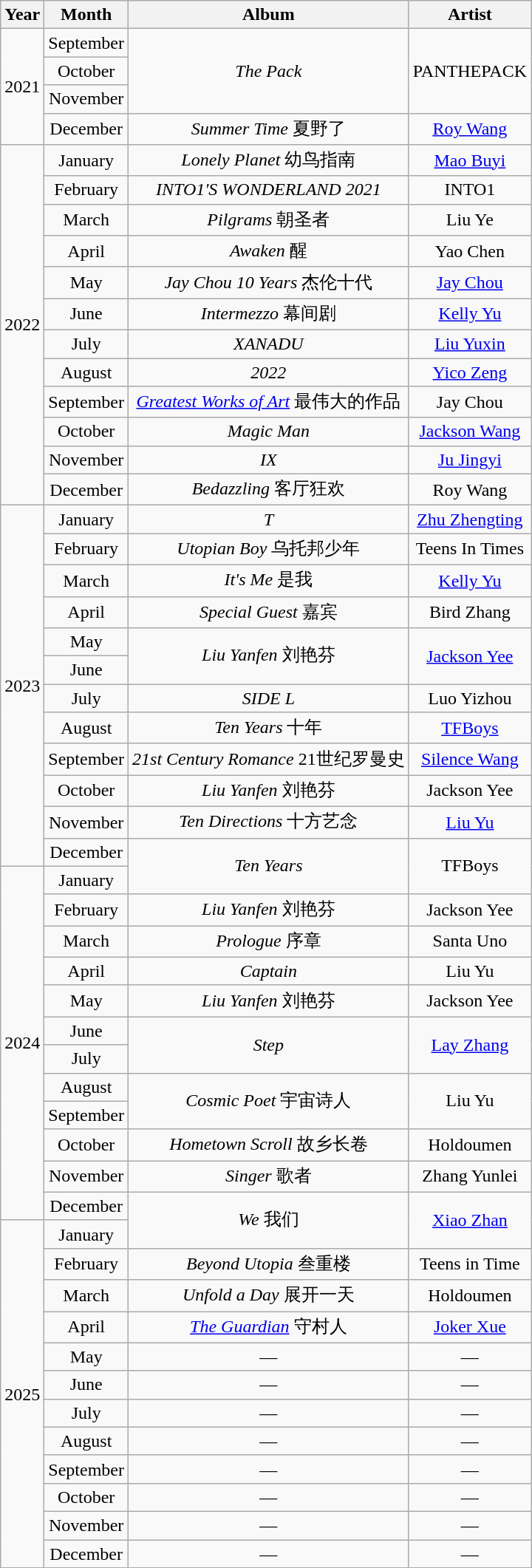<table class="wikitable plainrowheaders" style="text-align:center">
<tr>
<th>Year</th>
<th>Month</th>
<th>Album</th>
<th>Artist</th>
</tr>
<tr>
<td rowspan="4">2021</td>
<td>September</td>
<td rowspan="3"><em>The Pack</em></td>
<td rowspan="3">PANTHEPACK</td>
</tr>
<tr>
<td>October</td>
</tr>
<tr>
<td>November</td>
</tr>
<tr>
<td>December</td>
<td><em>Summer Time</em> 夏野了</td>
<td><a href='#'>Roy Wang</a></td>
</tr>
<tr>
<td rowspan="12">2022</td>
<td>January</td>
<td><em>Lonely Planet</em> 幼鸟指南</td>
<td><a href='#'>Mao Buyi</a></td>
</tr>
<tr>
<td>February</td>
<td><em>INTO1'S WONDERLAND 2021</em></td>
<td>INTO1</td>
</tr>
<tr>
<td>March</td>
<td><em>Pilgrams</em> 朝圣者</td>
<td>Liu Ye</td>
</tr>
<tr>
<td>April</td>
<td><em>Awaken</em> 醒</td>
<td>Yao Chen</td>
</tr>
<tr>
<td>May</td>
<td><em>Jay Chou 10 Years</em> 杰伦十代</td>
<td><a href='#'>Jay Chou</a></td>
</tr>
<tr>
<td>June</td>
<td><em>Intermezzo</em> 幕间剧</td>
<td><a href='#'>Kelly Yu</a></td>
</tr>
<tr>
<td>July</td>
<td><em>XANADU</em></td>
<td><a href='#'>Liu Yuxin</a></td>
</tr>
<tr>
<td>August</td>
<td><em>2022</em></td>
<td><a href='#'>Yico Zeng</a></td>
</tr>
<tr>
<td>September</td>
<td><em><a href='#'>Greatest Works of Art</a></em> 最伟大的作品</td>
<td>Jay Chou</td>
</tr>
<tr>
<td>October</td>
<td><em>Magic Man</em></td>
<td><a href='#'>Jackson Wang</a></td>
</tr>
<tr>
<td>November</td>
<td><em>IX</em></td>
<td><a href='#'>Ju Jingyi</a></td>
</tr>
<tr>
<td>December</td>
<td><em>Bedazzling</em> 客厅狂欢</td>
<td>Roy Wang</td>
</tr>
<tr>
<td rowspan="12">2023</td>
<td>January</td>
<td><em>T</em></td>
<td><a href='#'>Zhu Zhengting</a></td>
</tr>
<tr>
<td>February</td>
<td><em>Utopian Boy</em> 乌托邦少年</td>
<td>Teens In Times</td>
</tr>
<tr>
<td>March</td>
<td><em>It's Me</em> 是我</td>
<td><a href='#'>Kelly Yu</a></td>
</tr>
<tr>
<td>April</td>
<td><em>Special Guest</em> 嘉宾</td>
<td>Bird Zhang</td>
</tr>
<tr>
<td>May</td>
<td rowspan="2"><em>Liu Yanfen</em> 刘艳芬</td>
<td rowspan="2"><a href='#'>Jackson Yee</a></td>
</tr>
<tr>
<td>June</td>
</tr>
<tr>
<td>July</td>
<td><em>SIDE L</em></td>
<td>Luo Yizhou</td>
</tr>
<tr>
<td>August</td>
<td><em>Ten Years</em> 十年</td>
<td><a href='#'>TFBoys</a></td>
</tr>
<tr>
<td>September</td>
<td><em>21st Century Romance</em> 21世纪罗曼史</td>
<td><a href='#'>Silence Wang</a></td>
</tr>
<tr>
<td>October</td>
<td><em>Liu Yanfen</em> 刘艳芬</td>
<td>Jackson Yee</td>
</tr>
<tr>
<td>November</td>
<td><em>Ten Directions</em> 十方艺念</td>
<td><a href='#'>Liu Yu</a></td>
</tr>
<tr>
<td>December</td>
<td rowspan="2"><em>Ten Years</em></td>
<td rowspan="2">TFBoys</td>
</tr>
<tr>
<td rowspan="12">2024</td>
<td>January</td>
</tr>
<tr>
<td>February</td>
<td><em>Liu Yanfen</em> 刘艳芬</td>
<td>Jackson Yee</td>
</tr>
<tr>
<td>March</td>
<td><em>Prologue</em> 序章</td>
<td>Santa Uno</td>
</tr>
<tr>
<td>April</td>
<td><em>Captain</em></td>
<td>Liu Yu</td>
</tr>
<tr>
<td>May</td>
<td><em>Liu Yanfen</em> 刘艳芬</td>
<td>Jackson Yee</td>
</tr>
<tr>
<td>June</td>
<td rowspan="2"><em>Step</em></td>
<td rowspan="2"><a href='#'>Lay Zhang</a></td>
</tr>
<tr>
<td>July</td>
</tr>
<tr>
<td>August</td>
<td rowspan="2"><em>Cosmic Poet</em> 宇宙诗人</td>
<td rowspan="2">Liu Yu</td>
</tr>
<tr>
<td>September</td>
</tr>
<tr>
<td>October</td>
<td><em>Hometown Scroll</em> 故乡长卷</td>
<td>Holdoumen</td>
</tr>
<tr>
<td>November</td>
<td><em>Singer</em> 歌者</td>
<td>Zhang Yunlei</td>
</tr>
<tr>
<td>December</td>
<td rowspan="2"><em>We</em> 我们</td>
<td rowspan="2"><a href='#'>Xiao Zhan</a></td>
</tr>
<tr>
<td rowspan="12">2025</td>
<td>January</td>
</tr>
<tr>
<td>February</td>
<td><em>Beyond Utopia</em> 叁重楼</td>
<td>Teens in Time</td>
</tr>
<tr>
<td>March</td>
<td><em>Unfold a Day</em> 展开一天</td>
<td>Holdoumen</td>
</tr>
<tr>
<td>April</td>
<td><em><a href='#'>The Guardian</a></em> 守村人</td>
<td><a href='#'>Joker Xue</a></td>
</tr>
<tr>
<td>May</td>
<td>—</td>
<td>—</td>
</tr>
<tr>
<td>June</td>
<td>—</td>
<td>—</td>
</tr>
<tr>
<td>July</td>
<td>—</td>
<td>—</td>
</tr>
<tr>
<td>August</td>
<td>—</td>
<td>—</td>
</tr>
<tr>
<td>September</td>
<td>—</td>
<td>—</td>
</tr>
<tr>
<td>October</td>
<td>—</td>
<td>—</td>
</tr>
<tr>
<td>November</td>
<td>—</td>
<td>—</td>
</tr>
<tr>
<td>December</td>
<td>—</td>
<td>—</td>
</tr>
</table>
